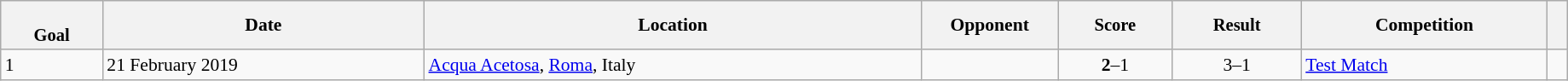<table class="wikitable sortable" style="font-size:90%" width=97%>
<tr>
<th style="font-size:95%;" data-sort-type=number><br>Goal</th>
<th align=center>Date</th>
<th>Location</th>
<th width=100>Opponent</th>
<th data-sort-type="number" style="font-size:95%">Score</th>
<th data-sort-type="number" style="font-size:95%">Result</th>
<th>Competition</th>
<th></th>
</tr>
<tr>
<td>1</td>
<td>21 February 2019</td>
<td><a href='#'>Acqua Acetosa</a>, <a href='#'>Roma</a>, Italy</td>
<td></td>
<td align="center"><strong>2</strong>–1</td>
<td align="center">3–1</td>
<td><a href='#'>Test Match</a></td>
<td></td>
</tr>
</table>
